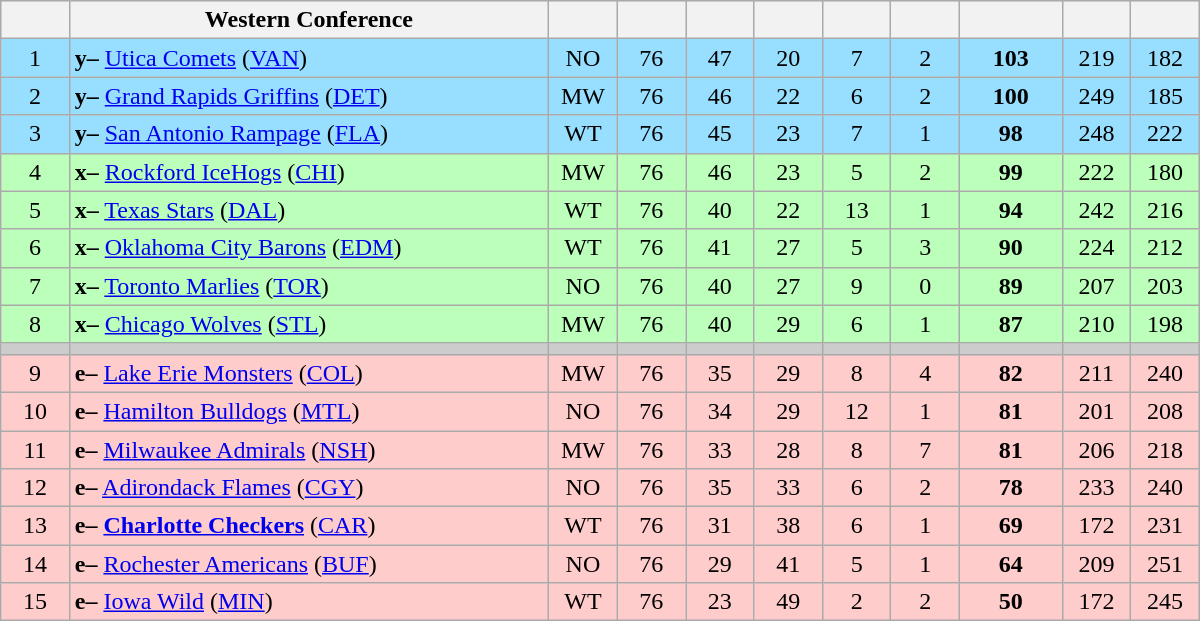<table class="wikitable" style="text-align:center; width:50em">
<tr bgcolor="#DDDDFF">
<th width="5%"></th>
<th width="35%">Western Conference</th>
<th width="5%"></th>
<th width="5%"></th>
<th width="5%"></th>
<th width="5%"></th>
<th width="5%"></th>
<th width="5%"></th>
<th width="7.5%"></th>
<th width="5%"></th>
<th width="5%"></th>
</tr>
<tr bgcolor="#97DEFF">
<td>1</td>
<td align=left><strong>y–</strong> <a href='#'>Utica Comets</a> (<a href='#'>VAN</a>)</td>
<td>NO</td>
<td>76</td>
<td>47</td>
<td>20</td>
<td>7</td>
<td>2</td>
<td><strong>103</strong></td>
<td>219</td>
<td>182</td>
</tr>
<tr bgcolor="#97DEFF">
<td>2</td>
<td align=left><strong>y–</strong> <a href='#'>Grand Rapids Griffins</a> (<a href='#'>DET</a>)</td>
<td>MW</td>
<td>76</td>
<td>46</td>
<td>22</td>
<td>6</td>
<td>2</td>
<td><strong>100</strong></td>
<td>249</td>
<td>185</td>
</tr>
<tr bgcolor="#97DEFF">
<td>3</td>
<td align=left><strong>y–</strong> <a href='#'>San Antonio Rampage</a> (<a href='#'>FLA</a>)</td>
<td>WT</td>
<td>76</td>
<td>45</td>
<td>23</td>
<td>7</td>
<td>1</td>
<td><strong>98</strong></td>
<td>248</td>
<td>222</td>
</tr>
<tr bgcolor="#bbffbb">
<td>4</td>
<td align=left><strong>x–</strong> <a href='#'>Rockford IceHogs</a> (<a href='#'>CHI</a>)</td>
<td>MW</td>
<td>76</td>
<td>46</td>
<td>23</td>
<td>5</td>
<td>2</td>
<td><strong>99</strong></td>
<td>222</td>
<td>180</td>
</tr>
<tr bgcolor="#bbffbb">
<td>5</td>
<td align=left><strong>x–</strong> <a href='#'>Texas Stars</a> (<a href='#'>DAL</a>)</td>
<td>WT</td>
<td>76</td>
<td>40</td>
<td>22</td>
<td>13</td>
<td>1</td>
<td><strong>94</strong></td>
<td>242</td>
<td>216</td>
</tr>
<tr bgcolor="#bbffbb">
<td>6</td>
<td align=left><strong>x–</strong> <a href='#'>Oklahoma City Barons</a> (<a href='#'>EDM</a>)</td>
<td>WT</td>
<td>76</td>
<td>41</td>
<td>27</td>
<td>5</td>
<td>3</td>
<td><strong>90</strong></td>
<td>224</td>
<td>212</td>
</tr>
<tr bgcolor="#bbffbb">
<td>7</td>
<td align=left><strong>x–</strong> <a href='#'>Toronto Marlies</a> (<a href='#'>TOR</a>)</td>
<td>NO</td>
<td>76</td>
<td>40</td>
<td>27</td>
<td>9</td>
<td>0</td>
<td><strong>89</strong></td>
<td>207</td>
<td>203</td>
</tr>
<tr bgcolor="#bbffbb">
<td>8</td>
<td align=left><strong>x–</strong> <a href='#'>Chicago Wolves</a> (<a href='#'>STL</a>)</td>
<td>MW</td>
<td>76</td>
<td>40</td>
<td>29</td>
<td>6</td>
<td>1</td>
<td><strong>87</strong></td>
<td>210</td>
<td>198</td>
</tr>
<tr bgcolor="#cccccc">
<td></td>
<td></td>
<td></td>
<td></td>
<td></td>
<td></td>
<td></td>
<td></td>
<td></td>
<td></td>
<td></td>
</tr>
<tr bgcolor="#ffcccc">
<td>9</td>
<td align=left><strong>e–</strong> <a href='#'>Lake Erie Monsters</a> (<a href='#'>COL</a>)</td>
<td>MW</td>
<td>76</td>
<td>35</td>
<td>29</td>
<td>8</td>
<td>4</td>
<td><strong>82</strong></td>
<td>211</td>
<td>240</td>
</tr>
<tr bgcolor="#ffcccc">
<td>10</td>
<td align=left><strong>e–</strong> <a href='#'>Hamilton Bulldogs</a> (<a href='#'>MTL</a>)</td>
<td>NO</td>
<td>76</td>
<td>34</td>
<td>29</td>
<td>12</td>
<td>1</td>
<td><strong>81</strong></td>
<td>201</td>
<td>208</td>
</tr>
<tr bgcolor="#ffcccc">
<td>11</td>
<td align=left><strong>e–</strong> <a href='#'>Milwaukee Admirals</a> (<a href='#'>NSH</a>)</td>
<td>MW</td>
<td>76</td>
<td>33</td>
<td>28</td>
<td>8</td>
<td>7</td>
<td><strong>81</strong></td>
<td>206</td>
<td>218</td>
</tr>
<tr bgcolor="#ffcccc">
<td>12</td>
<td align=left><strong>e–</strong> <a href='#'>Adirondack Flames</a> (<a href='#'>CGY</a>)</td>
<td>NO</td>
<td>76</td>
<td>35</td>
<td>33</td>
<td>6</td>
<td>2</td>
<td><strong>78</strong></td>
<td>233</td>
<td>240</td>
</tr>
<tr bgcolor="#ffcccc">
<td>13</td>
<td align=left><strong>e–</strong> <strong><a href='#'>Charlotte Checkers</a></strong> (<a href='#'>CAR</a>)</td>
<td>WT</td>
<td>76</td>
<td>31</td>
<td>38</td>
<td>6</td>
<td>1</td>
<td><strong>69</strong></td>
<td>172</td>
<td>231</td>
</tr>
<tr bgcolor="#ffcccc">
<td>14</td>
<td align=left><strong>e–</strong> <a href='#'>Rochester Americans</a> (<a href='#'>BUF</a>)</td>
<td>NO</td>
<td>76</td>
<td>29</td>
<td>41</td>
<td>5</td>
<td>1</td>
<td><strong>64</strong></td>
<td>209</td>
<td>251</td>
</tr>
<tr bgcolor="#ffcccc">
<td>15</td>
<td align=left><strong>e–</strong> <a href='#'>Iowa Wild</a> (<a href='#'>MIN</a>)</td>
<td>WT</td>
<td>76</td>
<td>23</td>
<td>49</td>
<td>2</td>
<td>2</td>
<td><strong>50</strong></td>
<td>172</td>
<td>245</td>
</tr>
</table>
